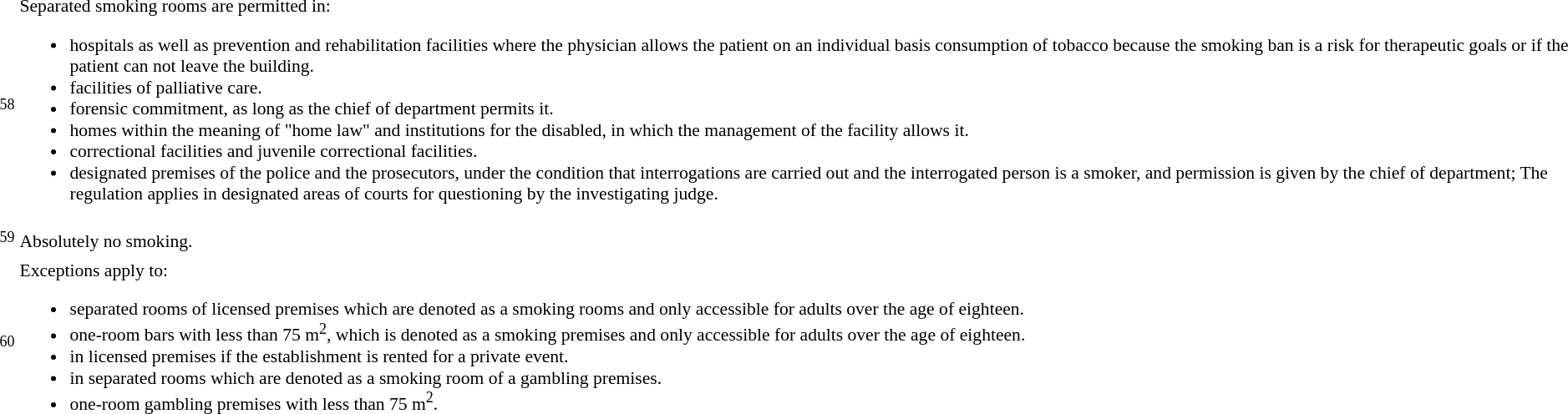<table class="toptextcells" style="font-size: 90%;">
<tr>
<td tyle="text-align: right; padding-right: 0.33em"><sup>58</sup></td>
<td>Separated smoking rooms are permitted in:<br><ul><li>hospitals as well as prevention and rehabilitation facilities where the physician allows the patient on an individual basis consumption of tobacco because the smoking ban is a risk for therapeutic goals or if the patient can not leave the building.</li><li>facilities of palliative care.</li><li>forensic commitment, as long as the chief of department permits it.</li><li>homes within the meaning of "home law" and institutions for the disabled, in which the management of the facility allows it.</li><li>correctional facilities and juvenile correctional facilities.</li><li>designated premises of the police and the prosecutors, under the condition that interrogations are carried out and the interrogated person is a smoker, and permission is given by the chief of department; The regulation applies in designated areas of courts for questioning by the investigating judge.</li></ul></td>
</tr>
<tr>
<td tyle="text-align: right; padding-right: 0.33em"><sup>59</sup></td>
<td>Absolutely no smoking.</td>
</tr>
<tr>
<td tyle="text-align: right; padding-right: 0.33em"><sup>60</sup></td>
<td>Exceptions apply to:<br><ul><li>separated rooms of licensed premises which are denoted as a smoking rooms and only accessible for adults over the age of eighteen.</li><li>one-room bars with less than 75 m<sup>2</sup>, which is denoted as a smoking premises and only accessible for adults over the age of eighteen.</li><li>in licensed premises if the establishment is rented for a private event.</li><li>in separated rooms which are denoted as a smoking room of a gambling premises.</li><li>one-room gambling premises with less than 75 m<sup>2</sup>.</li></ul></td>
</tr>
</table>
